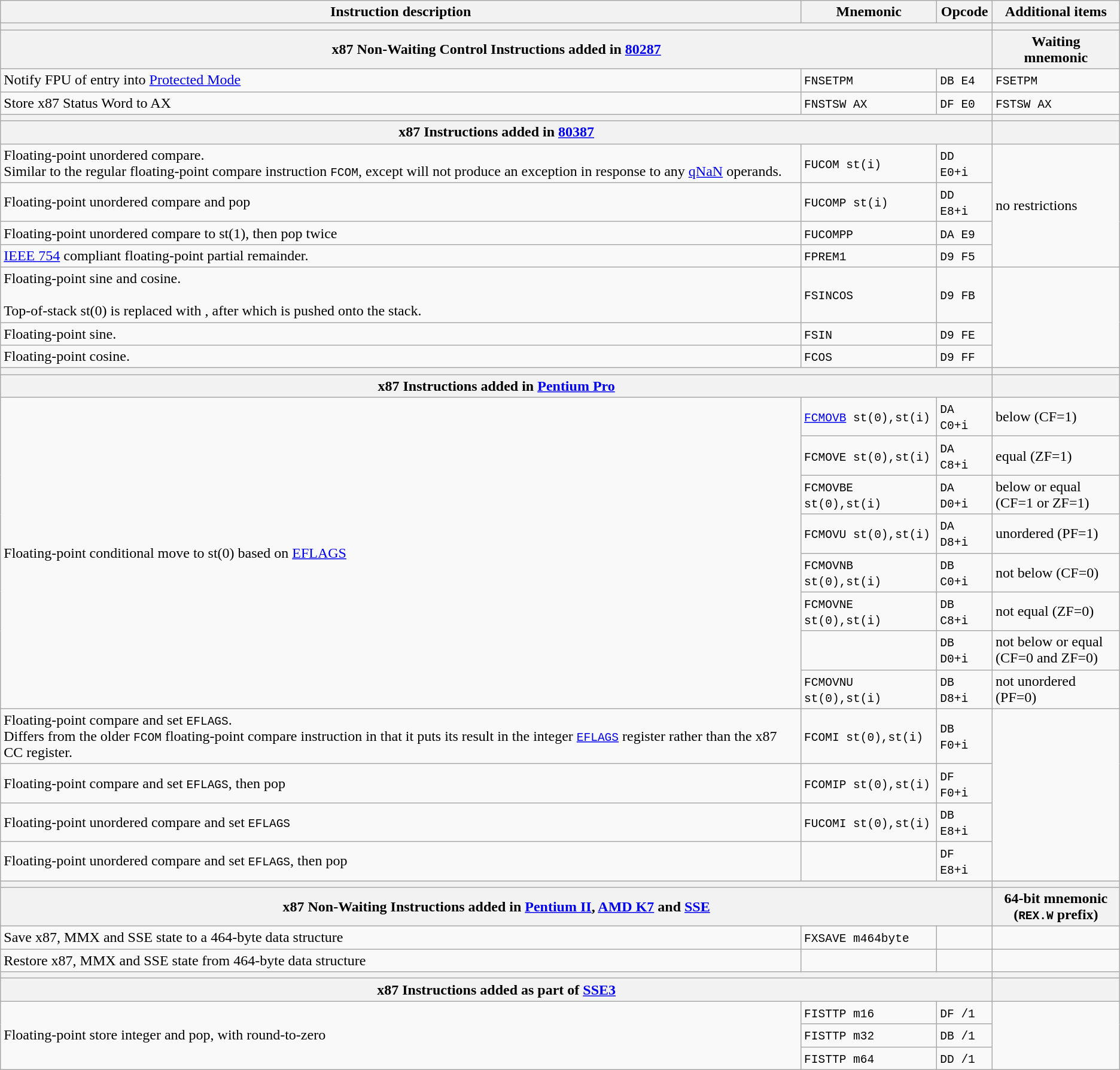<table class="wikitable sortable sticky-header">
<tr>
<th>Instruction description</th>
<th>Mnemonic</th>
<th>Opcode</th>
<th>Additional items</th>
</tr>
<tr>
<th colspan="3"></th>
<th></th>
</tr>
<tr>
<th colspan="3">x87 Non-Waiting Control Instructions added in <a href='#'>80287</a></th>
<th>Waiting<br>mnemonic</th>
</tr>
<tr>
<td>Notify FPU of entry into <a href='#'>Protected Mode</a></td>
<td><code>FNSETPM</code></td>
<td><code>DB E4</code></td>
<td><code>FSETPM</code></td>
</tr>
<tr>
<td>Store x87 Status Word to AX</td>
<td><code>FNSTSW AX</code></td>
<td><code>DF E0</code></td>
<td><code>FSTSW AX</code></td>
</tr>
<tr>
<th colspan="3"></th>
<th></th>
</tr>
<tr>
<th colspan="3">x87 Instructions added in <a href='#'>80387</a></th>
<th><br></th>
</tr>
<tr>
<td>Floating-point unordered compare.<br>Similar to the regular floating-point compare instruction <code>FCOM</code>, except will not produce an exception in response to any <a href='#'>qNaN</a> operands.</td>
<td><code>FUCOM st(i)</code></td>
<td><code>DD E0+i</code></td>
<td rowspan="4">no restrictions</td>
</tr>
<tr>
<td>Floating-point unordered compare and pop</td>
<td><code>FUCOMP st(i)</code></td>
<td><code>DD E8+i</code></td>
</tr>
<tr>
<td>Floating-point unordered compare to st(1), then pop twice</td>
<td><code>FUCOMPP</code></td>
<td><code>DA E9</code></td>
</tr>
<tr>
<td><a href='#'>IEEE 754</a> compliant floating-point partial remainder.</td>
<td><code>FPREM1</code></td>
<td><code>D9 F5</code></td>
</tr>
<tr>
<td>Floating-point sine and cosine.<br> <br>Top-of-stack st(0) is replaced with , after which  is pushed onto the stack.</td>
<td><code>FSINCOS</code></td>
<td><code>D9 FB</code></td>
<td rowspan="3"></td>
</tr>
<tr>
<td>Floating-point sine.</td>
<td><code>FSIN</code></td>
<td><code>D9 FE</code></td>
</tr>
<tr>
<td>Floating-point cosine.</td>
<td><code>FCOS</code></td>
<td><code>D9 FF</code></td>
</tr>
<tr>
<th colspan="3"></th>
<th></th>
</tr>
<tr>
<th colspan="3">x87 Instructions added in <a href='#'>Pentium Pro</a></th>
<th><br></th>
</tr>
<tr>
<td rowspan="8">Floating-point conditional move to st(0) based on <a href='#'>EFLAGS</a></td>
<td><code><a href='#'>FCMOVB</a> st(0),st(i)</code></td>
<td><code>DA C0+i</code></td>
<td>below (CF=1)</td>
</tr>
<tr>
<td><code>FCMOVE st(0),st(i)</code></td>
<td><code>DA C8+i</code></td>
<td>equal (ZF=1)</td>
</tr>
<tr>
<td><code>FCMOVBE st(0),st(i)</code></td>
<td><code>DA D0+i</code></td>
<td>below or equal<br>(CF=1 or ZF=1)</td>
</tr>
<tr>
<td><code>FCMOVU st(0),st(i)</code></td>
<td><code>DA D8+i</code></td>
<td>unordered (PF=1)</td>
</tr>
<tr>
<td><code>FCMOVNB st(0),st(i)</code></td>
<td><code>DB C0+i</code></td>
<td>not below (CF=0)</td>
</tr>
<tr>
<td><code>FCMOVNE st(0),st(i)</code></td>
<td><code>DB C8+i</code></td>
<td>not equal (ZF=0)</td>
</tr>
<tr>
<td></td>
<td><code>DB D0+i</code></td>
<td>not below or equal<br>(CF=0 and ZF=0)</td>
</tr>
<tr>
<td><code>FCMOVNU st(0),st(i)</code></td>
<td><code>DB D8+i</code></td>
<td>not unordered (PF=0)</td>
</tr>
<tr>
<td>Floating-point compare and set <code>EFLAGS</code>.<br>Differs from the older <code>FCOM</code> floating-point compare instruction in that it puts its result in the integer <code><a href='#'>EFLAGS</a></code> register rather than the x87 CC register.</td>
<td><code>FCOMI st(0),st(i)</code></td>
<td><code>DB F0+i</code></td>
<td rowspan=4></td>
</tr>
<tr>
<td>Floating-point compare and set <code>EFLAGS</code>, then pop</td>
<td><code>FCOMIP st(0),st(i)</code></td>
<td><code>DF F0+i</code></td>
</tr>
<tr>
<td>Floating-point unordered compare and set <code>EFLAGS</code></td>
<td><code>FUCOMI st(0),st(i)</code></td>
<td><code>DB E8+i</code></td>
</tr>
<tr>
<td>Floating-point unordered compare and set <code>EFLAGS</code>, then pop</td>
<td></td>
<td><code>DF E8+i</code></td>
</tr>
<tr>
<th colspan="3"></th>
<th></th>
</tr>
<tr>
<th colspan="3">x87 Non-Waiting Instructions added in <a href='#'>Pentium II</a>, <a href='#'>AMD K7</a> and <a href='#'>SSE</a></th>
<th>64-bit mnemonic<br>(<code>REX.W</code> prefix)</th>
</tr>
<tr>
<td>Save x87, MMX and SSE state to a 464-byte data structure</td>
<td><code>FXSAVE m464byte</code></td>
<td></td>
<td></td>
</tr>
<tr>
<td>Restore x87, MMX and SSE state from 464-byte data structure</td>
<td></td>
<td></td>
<td></td>
</tr>
<tr>
<th colspan="3"></th>
<th></th>
</tr>
<tr>
<th colspan="3">x87 Instructions added as part of <a href='#'>SSE3</a></th>
<th></th>
</tr>
<tr>
<td rowspan="3">Floating-point store integer and pop, with round-to-zero</td>
<td><code>FISTTP m16</code></td>
<td><code>DF /1</code></td>
<td rowspan="3"></td>
</tr>
<tr>
<td><code>FISTTP m32</code></td>
<td><code>DB /1</code></td>
</tr>
<tr>
<td><code>FISTTP m64</code></td>
<td><code>DD /1</code></td>
</tr>
</table>
